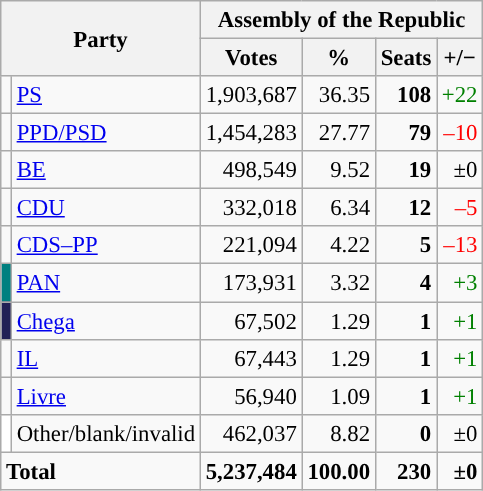<table class="wikitable" style="text-align:right; font-size:95%;">
<tr>
<th colspan="2" rowspan="2">Party</th>
<th colspan="4">Assembly of the Republic</th>
</tr>
<tr>
<th>Votes</th>
<th>%</th>
<th>Seats</th>
<th>+/−</th>
</tr>
<tr>
<td style="background:"></td>
<td align="left"><a href='#'>PS</a></td>
<td>1,903,687</td>
<td>36.35</td>
<td><strong>108</strong></td>
<td style="color:green;">+22</td>
</tr>
<tr>
<td style="background:"></td>
<td align="left"><a href='#'>PPD/PSD</a></td>
<td>1,454,283</td>
<td>27.77</td>
<td><strong>79</strong></td>
<td style="color:red;">–10</td>
</tr>
<tr>
<td style="background:"></td>
<td align="left"><a href='#'>BE</a></td>
<td>498,549</td>
<td>9.52</td>
<td><strong>19</strong></td>
<td>±0</td>
</tr>
<tr>
<td style="background:"></td>
<td align="left"><a href='#'>CDU</a></td>
<td>332,018</td>
<td>6.34</td>
<td><strong>12</strong></td>
<td style="color:red;">–5</td>
</tr>
<tr>
<td style="background:"></td>
<td align="left"><a href='#'>CDS–PP</a></td>
<td>221,094</td>
<td>4.22</td>
<td><strong>5</strong></td>
<td style="color:red;">–13</td>
</tr>
<tr>
<td style="background:teal;"></td>
<td align="left"><a href='#'>PAN</a></td>
<td>173,931</td>
<td>3.32</td>
<td><strong>4</strong></td>
<td style="color:green;">+3</td>
</tr>
<tr>
<td style="background:#202056;"></td>
<td align="left"><a href='#'>Chega</a></td>
<td>67,502</td>
<td>1.29</td>
<td><strong>1</strong></td>
<td style="color:green;">+1</td>
</tr>
<tr>
<td style="background:"></td>
<td align="left"><a href='#'>IL</a></td>
<td>67,443</td>
<td>1.29</td>
<td><strong>1</strong></td>
<td style="color:green;">+1</td>
</tr>
<tr>
<td style="background:"></td>
<td align="left"><a href='#'>Livre</a></td>
<td>56,940</td>
<td>1.09</td>
<td><strong>1</strong></td>
<td style="color:green;">+1</td>
</tr>
<tr>
<td style="background:white;"></td>
<td align="left">Other/blank/invalid</td>
<td>462,037</td>
<td>8.82</td>
<td><strong>0</strong></td>
<td>±0</td>
</tr>
<tr style="font-weight:bold">
<td colspan="2" align="left">Total</td>
<td>5,237,484</td>
<td>100.00</td>
<td>230</td>
<td>±0</td>
</tr>
</table>
